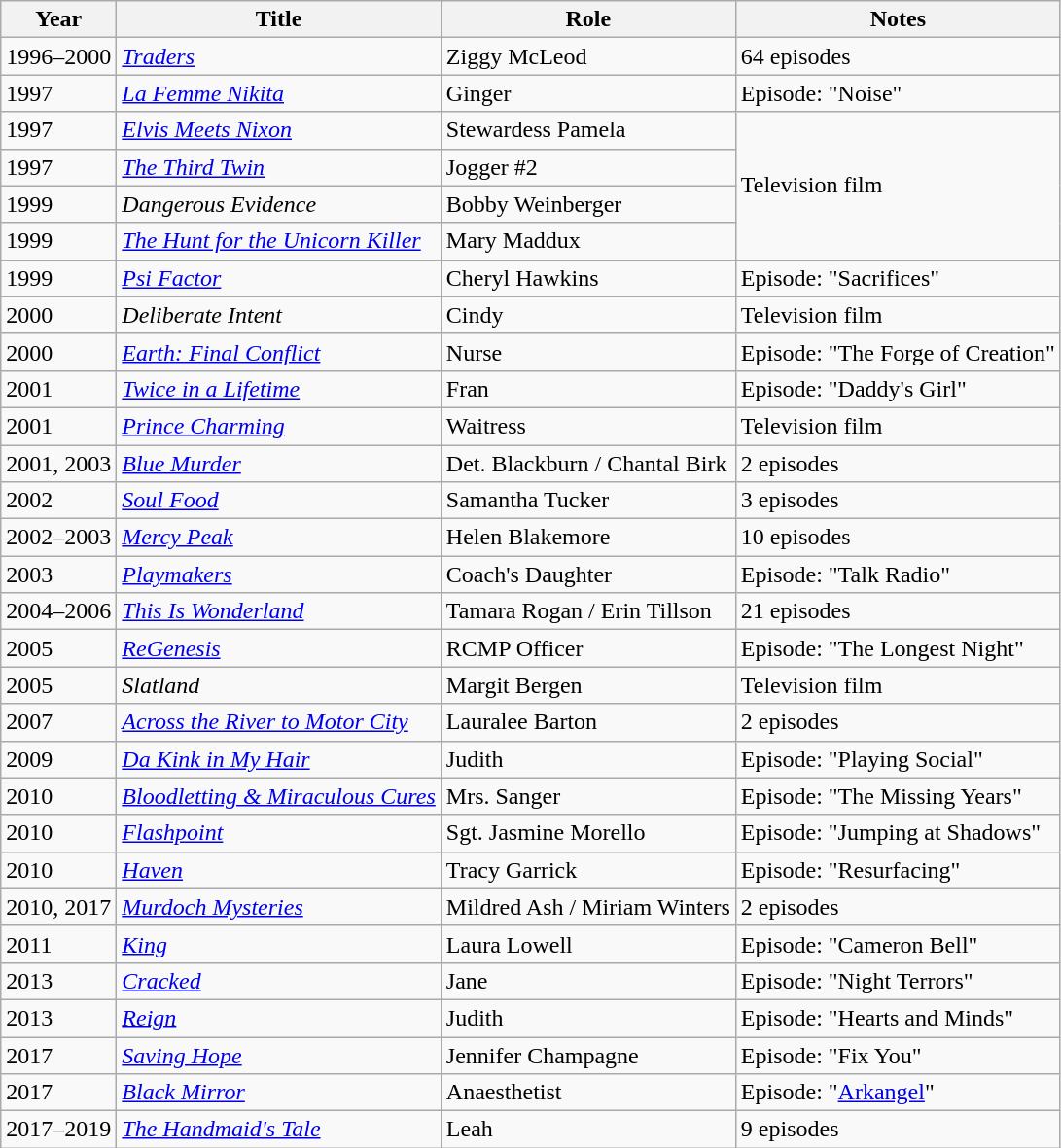<table class="wikitable sortable">
<tr>
<th>Year</th>
<th>Title</th>
<th>Role</th>
<th class="unsortable">Notes</th>
</tr>
<tr>
<td>1996–2000</td>
<td><a href='#'><em>Traders</em></a></td>
<td>Ziggy McLeod</td>
<td>64 episodes</td>
</tr>
<tr>
<td>1997</td>
<td><a href='#'><em>La Femme Nikita</em></a></td>
<td>Ginger</td>
<td>Episode: "Noise"</td>
</tr>
<tr>
<td>1997</td>
<td><em><a href='#'>Elvis Meets Nixon</a></em></td>
<td>Stewardess Pamela</td>
<td rowspan="4">Television film</td>
</tr>
<tr>
<td>1997</td>
<td data-sort-value="Third Twin, The"><em><a href='#'>The Third Twin</a></em></td>
<td>Jogger #2</td>
</tr>
<tr>
<td>1999</td>
<td><em>Dangerous Evidence</em></td>
<td>Bobby Weinberger</td>
</tr>
<tr>
<td>1999</td>
<td data-sort-value="Hunt for the Unicorn Killer, The"><em><a href='#'>The Hunt for the Unicorn Killer</a></em></td>
<td>Mary Maddux</td>
</tr>
<tr>
<td>1999</td>
<td><em><a href='#'>Psi Factor</a></em></td>
<td>Cheryl Hawkins</td>
<td>Episode: "Sacrifices"</td>
</tr>
<tr>
<td>2000</td>
<td><em>Deliberate Intent</em></td>
<td>Cindy</td>
<td>Television film</td>
</tr>
<tr>
<td>2000</td>
<td><em><a href='#'>Earth: Final Conflict</a></em></td>
<td>Nurse</td>
<td>Episode: "The Forge of Creation"</td>
</tr>
<tr>
<td>2001</td>
<td><a href='#'><em>Twice in a Lifetime</em></a></td>
<td>Fran</td>
<td>Episode: "Daddy's Girl"</td>
</tr>
<tr>
<td>2001</td>
<td><a href='#'><em>Prince Charming</em></a></td>
<td>Waitress</td>
<td>Television film</td>
</tr>
<tr>
<td>2001, 2003</td>
<td><a href='#'><em>Blue Murder</em></a></td>
<td>Det. Blackburn / Chantal Birk</td>
<td>2 episodes</td>
</tr>
<tr>
<td>2002</td>
<td><a href='#'><em>Soul Food</em></a></td>
<td>Samantha Tucker</td>
<td>3 episodes</td>
</tr>
<tr>
<td>2002–2003</td>
<td><em><a href='#'>Mercy Peak</a></em></td>
<td>Helen Blakemore</td>
<td>10 episodes</td>
</tr>
<tr>
<td>2003</td>
<td><em><a href='#'>Playmakers</a></em></td>
<td>Coach's Daughter</td>
<td>Episode: "Talk Radio"</td>
</tr>
<tr>
<td>2004–2006</td>
<td><em><a href='#'>This Is Wonderland</a></em></td>
<td>Tamara Rogan / Erin Tillson</td>
<td>21 episodes</td>
</tr>
<tr>
<td>2005</td>
<td><em><a href='#'>ReGenesis</a></em></td>
<td>RCMP Officer</td>
<td>Episode: "The Longest Night"</td>
</tr>
<tr>
<td>2005</td>
<td><em>Slatland</em></td>
<td>Margit Bergen</td>
<td>Television film</td>
</tr>
<tr>
<td>2007</td>
<td><em><a href='#'>Across the River to Motor City</a></em></td>
<td>Lauralee Barton</td>
<td>2 episodes</td>
</tr>
<tr>
<td>2009</td>
<td><a href='#'><em>Da Kink in My Hair</em></a></td>
<td>Judith</td>
<td>Episode: "Playing Social"</td>
</tr>
<tr>
<td>2010</td>
<td><em><a href='#'>Bloodletting & Miraculous Cures</a></em></td>
<td>Mrs. Sanger</td>
<td>Episode: "The Missing Years"</td>
</tr>
<tr>
<td>2010</td>
<td><a href='#'><em>Flashpoint</em></a></td>
<td>Sgt. Jasmine Morello</td>
<td>Episode: "Jumping at Shadows"</td>
</tr>
<tr>
<td>2010</td>
<td><a href='#'><em>Haven</em></a></td>
<td>Tracy Garrick</td>
<td>Episode: "Resurfacing"</td>
</tr>
<tr>
<td>2010, 2017</td>
<td><em><a href='#'>Murdoch Mysteries</a></em></td>
<td>Mildred Ash / Miriam Winters</td>
<td>2 episodes</td>
</tr>
<tr>
<td>2011</td>
<td><a href='#'><em>King</em></a></td>
<td>Laura Lowell</td>
<td>Episode: "Cameron Bell"</td>
</tr>
<tr>
<td>2013</td>
<td><a href='#'><em>Cracked</em></a></td>
<td>Jane</td>
<td>Episode: "Night Terrors"</td>
</tr>
<tr>
<td>2013</td>
<td><a href='#'><em>Reign</em></a></td>
<td>Judith</td>
<td>Episode: "Hearts and Minds"</td>
</tr>
<tr>
<td>2017</td>
<td><em><a href='#'>Saving Hope</a></em></td>
<td>Jennifer Champagne</td>
<td>Episode: "Fix You"</td>
</tr>
<tr>
<td>2017</td>
<td><em><a href='#'>Black Mirror</a></em></td>
<td>Anaesthetist</td>
<td>Episode: "<a href='#'>Arkangel</a>"</td>
</tr>
<tr>
<td>2017–2019</td>
<td data-sort-value="Handmaid's Tale, The"><a href='#'><em>The Handmaid's Tale</em></a></td>
<td>Leah</td>
<td>9 episodes</td>
</tr>
</table>
